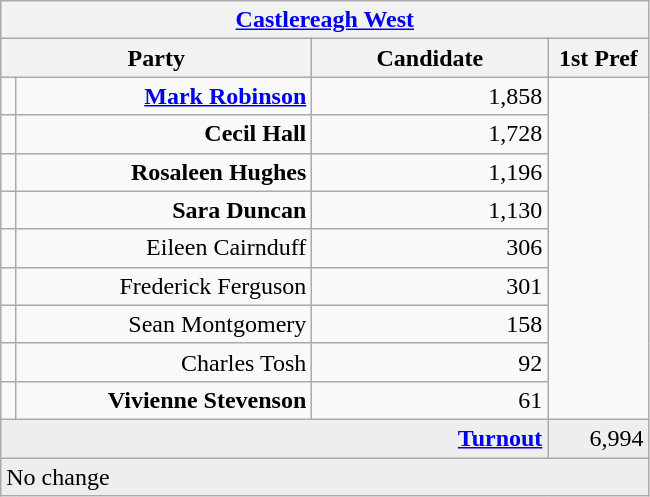<table class="wikitable">
<tr>
<th colspan="4" align="center"><a href='#'>Castlereagh West</a></th>
</tr>
<tr>
<th colspan="2" align="center" width=200>Party</th>
<th width=150>Candidate</th>
<th width=60>1st Pref</th>
</tr>
<tr>
<td></td>
<td align="right"><strong><a href='#'>Mark Robinson</a></strong></td>
<td align="right">1,858</td>
</tr>
<tr>
<td></td>
<td align="right"><strong>Cecil Hall</strong></td>
<td align="right">1,728</td>
</tr>
<tr>
<td></td>
<td align="right"><strong>Rosaleen Hughes</strong></td>
<td align="right">1,196</td>
</tr>
<tr>
<td></td>
<td align="right"><strong>Sara Duncan</strong></td>
<td align="right">1,130</td>
</tr>
<tr>
<td></td>
<td align="right">Eileen Cairnduff</td>
<td align="right">306</td>
</tr>
<tr>
<td></td>
<td align="right">Frederick Ferguson</td>
<td align="right">301</td>
</tr>
<tr>
<td></td>
<td align="right">Sean Montgomery</td>
<td align="right">158</td>
</tr>
<tr>
<td></td>
<td align="right">Charles Tosh</td>
<td align="right">92</td>
</tr>
<tr>
<td></td>
<td align="right"><strong>Vivienne Stevenson</strong></td>
<td align="right">61</td>
</tr>
<tr bgcolor="EEEEEE">
<td colspan=3 align="right"><strong><a href='#'>Turnout</a></strong></td>
<td align="right">6,994</td>
</tr>
<tr>
<td colspan=4 bgcolor="EEEEEE">No change</td>
</tr>
</table>
